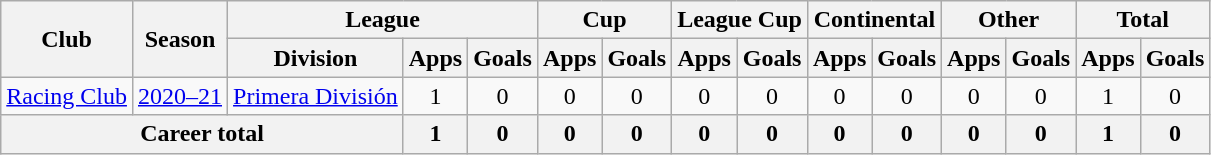<table class="wikitable" style="text-align:center">
<tr>
<th rowspan="2">Club</th>
<th rowspan="2">Season</th>
<th colspan="3">League</th>
<th colspan="2">Cup</th>
<th colspan="2">League Cup</th>
<th colspan="2">Continental</th>
<th colspan="2">Other</th>
<th colspan="2">Total</th>
</tr>
<tr>
<th>Division</th>
<th>Apps</th>
<th>Goals</th>
<th>Apps</th>
<th>Goals</th>
<th>Apps</th>
<th>Goals</th>
<th>Apps</th>
<th>Goals</th>
<th>Apps</th>
<th>Goals</th>
<th>Apps</th>
<th>Goals</th>
</tr>
<tr>
<td rowspan="1"><a href='#'>Racing Club</a></td>
<td><a href='#'>2020–21</a></td>
<td rowspan="1"><a href='#'>Primera División</a></td>
<td>1</td>
<td>0</td>
<td>0</td>
<td>0</td>
<td>0</td>
<td>0</td>
<td>0</td>
<td>0</td>
<td>0</td>
<td>0</td>
<td>1</td>
<td>0</td>
</tr>
<tr>
<th colspan="3">Career total</th>
<th>1</th>
<th>0</th>
<th>0</th>
<th>0</th>
<th>0</th>
<th>0</th>
<th>0</th>
<th>0</th>
<th>0</th>
<th>0</th>
<th>1</th>
<th>0</th>
</tr>
</table>
